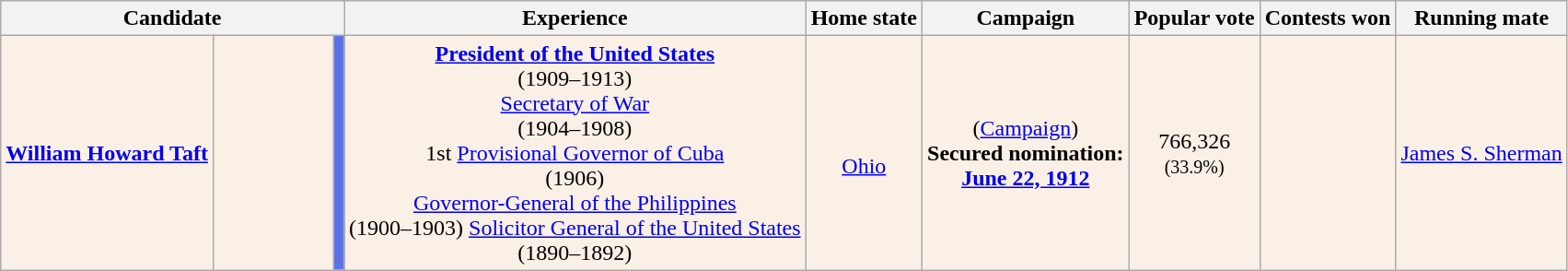<table class="wikitable sortable" style="text-align:center;">
<tr>
<th colspan="3">Candidate</th>
<th class="unsortable"><strong>Experience</strong></th>
<th>Home state</th>
<th data-sort-type="date">Campaign</th>
<th>Popular vote</th>
<th>Contests won</th>
<th>Running mate</th>
</tr>
<tr style="background:linen;">
<th style="background:linen;" scope="row" data-sort-=""><a href='#'>William Howard Taft</a></th>
<td style="min-width:80px;"></td>
<td style="background:#5d73e5;"></td>
<td><strong><a href='#'>President of the United States</a></strong><br>(1909–1913)<br><a href='#'>Secretary of War</a><br>(1904–1908)<br>1st <a href='#'>Provisional Governor of Cuba</a><br>(1906)<br><a href='#'>Governor-General of the Philippines</a><br>(1900–1903)
<a href='#'>Solicitor General of the United States</a><br>(1890–1892)</td>
<td><br><a href='#'>Ohio</a></td>
<td>(<a href='#'>Campaign</a>)<br><strong>Secured nomination:<br> <a href='#'>June 22, 1912</a></strong></td>
<td>766,326<br><small>(33.9%)</small></td>
<td></td>
<td><a href='#'>James S. Sherman</a></td>
</tr>
</table>
